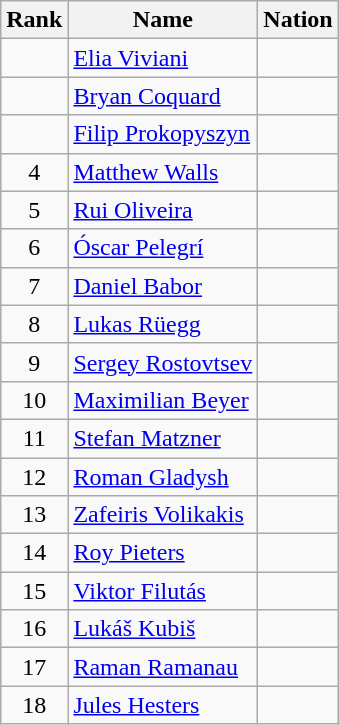<table class="wikitable sortable" style="text-align:center">
<tr>
<th>Rank</th>
<th>Name</th>
<th>Nation</th>
</tr>
<tr>
<td></td>
<td align=left><a href='#'>Elia Viviani</a></td>
<td align=left></td>
</tr>
<tr>
<td></td>
<td align=left><a href='#'>Bryan Coquard</a></td>
<td align=left></td>
</tr>
<tr>
<td></td>
<td align=left><a href='#'>Filip Prokopyszyn</a></td>
<td align=left></td>
</tr>
<tr>
<td>4</td>
<td align=left><a href='#'>Matthew Walls</a></td>
<td align=left></td>
</tr>
<tr>
<td>5</td>
<td align=left><a href='#'>Rui Oliveira</a></td>
<td align=left></td>
</tr>
<tr>
<td>6</td>
<td align=left><a href='#'>Óscar Pelegrí</a></td>
<td align=left></td>
</tr>
<tr>
<td>7</td>
<td align=left><a href='#'>Daniel Babor</a></td>
<td align=left></td>
</tr>
<tr>
<td>8</td>
<td align=left><a href='#'>Lukas Rüegg</a></td>
<td align=left></td>
</tr>
<tr>
<td>9</td>
<td align=left><a href='#'>Sergey Rostovtsev</a></td>
<td align=left></td>
</tr>
<tr>
<td>10</td>
<td align=left><a href='#'>Maximilian Beyer</a></td>
<td align=left></td>
</tr>
<tr>
<td>11</td>
<td align=left><a href='#'>Stefan Matzner</a></td>
<td align=left></td>
</tr>
<tr>
<td>12</td>
<td align=left><a href='#'>Roman Gladysh</a></td>
<td align=left></td>
</tr>
<tr>
<td>13</td>
<td align=left><a href='#'>Zafeiris Volikakis</a></td>
<td align=left></td>
</tr>
<tr>
<td>14</td>
<td align=left><a href='#'>Roy Pieters</a></td>
<td align=left></td>
</tr>
<tr>
<td>15</td>
<td align=left><a href='#'>Viktor Filutás</a></td>
<td align=left></td>
</tr>
<tr>
<td>16</td>
<td align=left><a href='#'>Lukáš Kubiš</a></td>
<td align=left></td>
</tr>
<tr>
<td>17</td>
<td align=left><a href='#'>Raman Ramanau</a></td>
<td align=left></td>
</tr>
<tr>
<td>18</td>
<td align=left><a href='#'>Jules Hesters</a></td>
<td align=left></td>
</tr>
</table>
